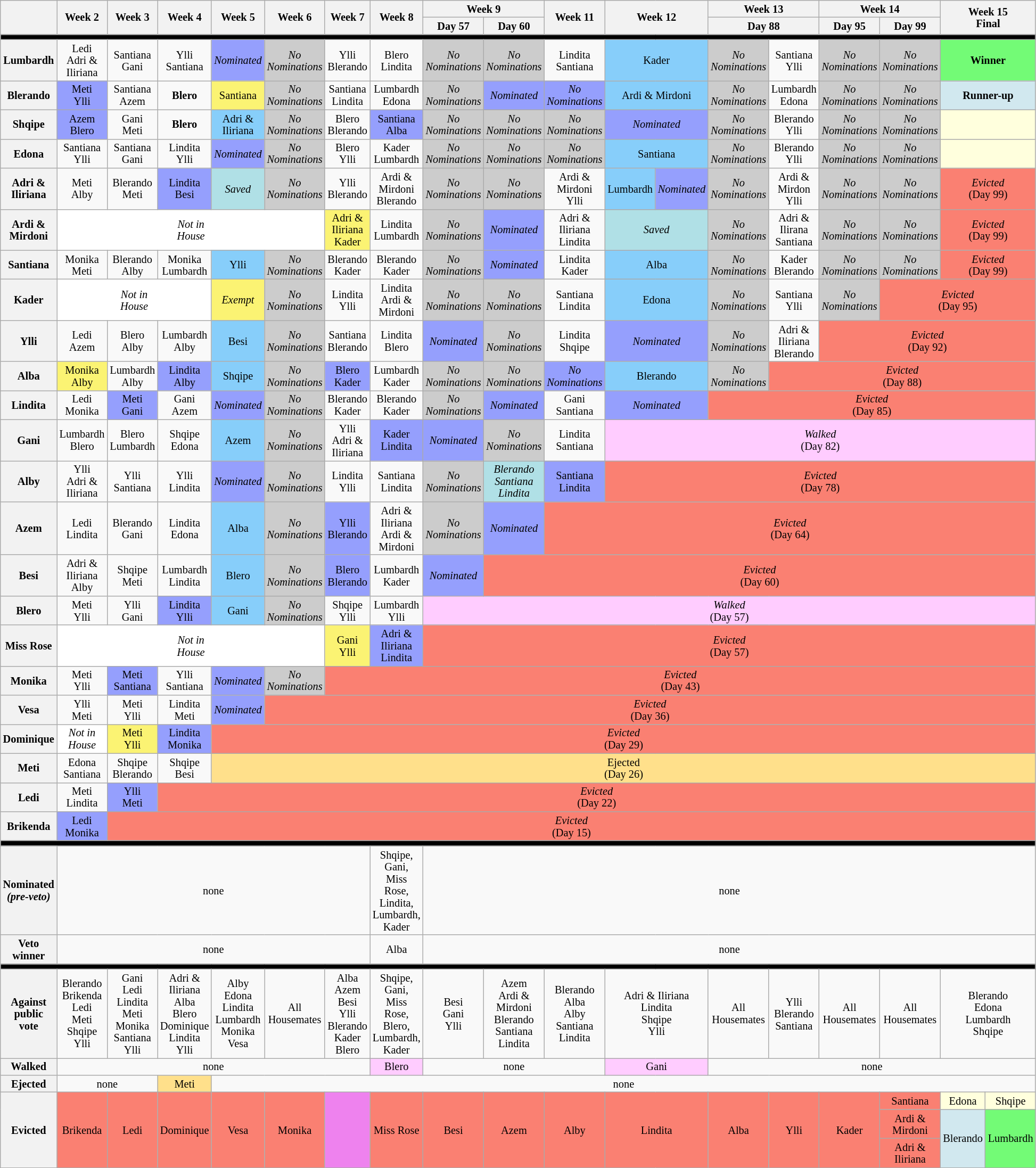<table class="wikitable nowrap" style="text-align:center; font-size:85%; line-height:15px; width:100%">
<tr>
<th rowspan="2" style="width:5%"></th>
<th rowspan="2" style="width:5%">Week 2</th>
<th rowspan="2" style="width:5%">Week 3</th>
<th rowspan="2" style="width:5%">Week 4</th>
<th rowspan="2" style="width:5%">Week 5</th>
<th rowspan="2" style="width:5%">Week 6</th>
<th rowspan="2" style="width:5%">Week 7</th>
<th rowspan="2" style="width:5%">Week 8</th>
<th colspan="2" style="width:5%">Week 9</th>
<th rowspan="2" style="width:5%">Week 11</th>
<th colspan="2" rowspan="2" style="width:5%">Week 12</th>
<th colspan="2" style="width:5%">Week 13</th>
<th colspan="2">Week 14</th>
<th colspan="2" rowspan="2">Week 15<br>Final</th>
</tr>
<tr>
<th>Day 57</th>
<th>Day 60</th>
<th colspan="2">Day 88</th>
<th>Day 95</th>
<th>Day 99</th>
</tr>
<tr>
<th colspan="19" style="background:#000"></th>
</tr>
<tr>
<th>Lumbardh</th>
<td>Ledi<br>Adri & Iliriana</td>
<td>Santiana<br>Gani</td>
<td>Ylli<br>Santiana</td>
<td style="background:#959FFD"><em>Nominated</em></td>
<td bgcolor="CCCCCC"><em>No<br>Nominations</em></td>
<td>Ylli<br>Blerando</td>
<td>Blero<br>Lindita</td>
<td bgcolor="CCCCCC"><em>No<br>Nominations</em></td>
<td bgcolor="CCCCCC"><em>No<br>Nominations</em></td>
<td>Lindita<br>Santiana</td>
<td colspan="2" style="background:#87CEFA">Kader</td>
<td bgcolor="CCCCCC"><em>No<br>Nominations</em></td>
<td>Santiana<br>Ylli</td>
<td bgcolor="CCCCCC"><em>No<br>Nominations</em></td>
<td bgcolor="CCCCCC"><em>No<br>Nominations</em></td>
<td colspan="2" style="background:#73FB76"><strong>Winner</strong><br></td>
</tr>
<tr>
<th>Blerando</th>
<td style="background:#959FFD">Meti<br>Ylli</td>
<td>Santiana<br>Azem</td>
<td><strong>Blero</strong></td>
<td style="background:#FBF373;">Santiana</td>
<td bgcolor="CCCCCC"><em>No<br>Nominations</em></td>
<td>Santiana<br>Lindita</td>
<td>Lumbardh<br>Edona</td>
<td bgcolor="CCCCCC"><em>No<br>Nominations</em></td>
<td style="background:#959FFD"><em>Nominated</em></td>
<td style="background:#959FFD"><em>No<br>Nominations</em></td>
<td colspan="2" style="background:#87CEFA">Ardi & Mirdoni</td>
<td bgcolor="CCCCCC"><em>No<br>Nominations</em></td>
<td>Lumbardh<br>Edona</td>
<td bgcolor="CCCCCC"><em>No<br>Nominations</em></td>
<td bgcolor="CCCCCC"><em>No<br>Nominations</em></td>
<td colspan="2" style="background:#D1E8EF;"><strong>Runner-up</strong><br></td>
</tr>
<tr>
<th>Shqipe</th>
<td style="background:#959FFD">Azem<br>Blero</td>
<td>Gani<br>Meti</td>
<td><strong>Blero</strong></td>
<td style="background:#87CEFA">Adri & Iliriana</td>
<td bgcolor="CCCCCC"><em>No<br>Nominations</em></td>
<td>Blero<br>Blerando</td>
<td style="background:#959FFD">Santiana<br>Alba</td>
<td bgcolor="CCCCCC"><em>No<br>Nominations</em></td>
<td bgcolor="CCCCCC"><em>No<br>Nominations</em></td>
<td bgcolor="CCCCCC"><em>No<br>Nominations</em></td>
<td colspan="2" style="background:#959FFD"><em>Nominated</em></td>
<td bgcolor="CCCCCC"><em>No<br>Nominations</em></td>
<td>Blerando<br>Ylli</td>
<td bgcolor="CCCCCC"><em>No<br>Nominations</em></td>
<td bgcolor="CCCCCC"><em>No<br>Nominations</em></td>
<td colspan="2" style="background:#FFFFDD"><strong></strong><br></td>
</tr>
<tr>
<th>Edona</th>
<td>Santiana<br>Ylli</td>
<td>Santiana<br>Gani</td>
<td>Lindita<br>Ylli</td>
<td style="background:#959FFD"><em>Nominated</em></td>
<td bgcolor="CCCCCC"><em>No<br>Nominations</em></td>
<td>Blero<br>Ylli</td>
<td>Kader<br>Lumbardh</td>
<td bgcolor="CCCCCC"><em>No<br>Nominations</em></td>
<td bgcolor="CCCCCC"><em>No<br>Nominations</em></td>
<td bgcolor="CCCCCC"><em>No<br>Nominations</em></td>
<td colspan="2" style="background:#87CEFA">Santiana</td>
<td bgcolor="CCCCCC"><em>No<br>Nominations</em></td>
<td>Blerando<br>Ylli</td>
<td bgcolor="CCCCCC"><em>No<br>Nominations</em></td>
<td bgcolor="CCCCCC"><em>No<br>Nominations</em></td>
<td colspan="2" style="background:#FFFFDD"><strong></strong><br></td>
</tr>
<tr>
<th>Adri & Iliriana</th>
<td>Meti<br>Alby</td>
<td>Blerando<br>Meti</td>
<td style="background:#959FFD">Lindita<br>Besi</td>
<td style="background:#B0E0E6"><em>Saved</em></td>
<td bgcolor="CCCCCC"><em>No<br>Nominations</em></td>
<td>Ylli<br>Blerando</td>
<td>Ardi & Mirdoni<br>Blerando</td>
<td bgcolor="CCCCCC"><em>No<br>Nominations</em></td>
<td bgcolor="CCCCCC"><em>No<br>Nominations</em></td>
<td>Ardi & Mirdoni<br>Ylli</td>
<td style="background:#87CEFA">Lumbardh</td>
<td style="background:#959FFD"><em>Nominated</em></td>
<td bgcolor="CCCCCC"><em>No<br>Nominations</em></td>
<td>Ardi & Mirdon<br>Ylli</td>
<td bgcolor="CCCCCC"><em>No<br>Nominations</em></td>
<td bgcolor="CCCCCC"><em>No<br>Nominations</em></td>
<td colspan="2" style="background:salmon;"><em>Evicted</em><br>(Day 99)</td>
</tr>
<tr>
<th>Ardi & Mirdoni</th>
<td colspan="5" style="background:white;"><em>Not in<br>House</em></td>
<td style="background:#FBF373;">Adri & Iliriana<br>Kader</td>
<td>Lindita<br>Lumbardh</td>
<td bgcolor="CCCCCC"><em>No<br>Nominations</em></td>
<td style="background:#959FFD"><em>Nominated</em></td>
<td>Adri & Iliriana<br>Lindita</td>
<td colspan="2" style="background:#B0E0E6"><em>Saved</em></td>
<td bgcolor="CCCCCC"><em>No<br>Nominations</em></td>
<td>Adri & Ilirana<br>Santiana</td>
<td bgcolor="CCCCCC"><em>No<br>Nominations</em></td>
<td bgcolor="CCCCCC"><em>No<br>Nominations</em></td>
<td colspan="2" style="background:salmon;"><em>Evicted</em><br>(Day 99)</td>
</tr>
<tr>
<th>Santiana</th>
<td>Monika<br>Meti</td>
<td>Blerando<br>Alby</td>
<td>Monika<br>Lumbardh</td>
<td style="background:#87CEFA">Ylli</td>
<td bgcolor="CCCCCC"><em>No<br>Nominations</em></td>
<td>Blerando<br>Kader</td>
<td>Blerando<br>Kader</td>
<td bgcolor="CCCCCC"><em>No<br>Nominations</em></td>
<td style="background:#959FFD"><em>Nominated</em></td>
<td>Lindita<br>Kader</td>
<td colspan="2" style="background:#87CEFA">Alba</td>
<td bgcolor="CCCCCC"><em>No<br>Nominations</em></td>
<td>Kader<br>Blerando</td>
<td bgcolor="CCCCCC"><em>No<br>Nominations</em></td>
<td bgcolor="CCCCCC"><em>No<br>Nominations</em></td>
<td colspan="2" style="background:salmon;"><em>Evicted</em><br>(Day 99)</td>
</tr>
<tr>
<th>Kader</th>
<td colspan="3" style="background:white;"><em>Not in<br>House</em></td>
<td style="background:#FBF373;"><em>Exempt</em></td>
<td bgcolor="CCCCCC"><em>No<br>Nominations</em></td>
<td>Lindita<br>Ylli</td>
<td>Lindita<br>Ardi & Mirdoni</td>
<td bgcolor="CCCCCC"><em>No<br>Nominations</em></td>
<td bgcolor="CCCCCC"><em>No<br>Nominations</em></td>
<td>Santiana<br>Lindita</td>
<td colspan="2" style="background:#87CEFA">Edona</td>
<td bgcolor="CCCCCC"><em>No<br>Nominations</em></td>
<td>Santiana<br>Ylli</td>
<td bgcolor="CCCCCC"><em>No<br>Nominations</em></td>
<td colspan="3" style="background:salmon;"><em>Evicted</em><br>(Day 95)</td>
</tr>
<tr>
<th>Ylli</th>
<td>Ledi<br>Azem</td>
<td>Blero<br>Alby</td>
<td>Lumbardh<br>Alby</td>
<td style="background:#87CEFA">Besi</td>
<td bgcolor="CCCCCC"><em>No<br>Nominations</em></td>
<td>Santiana<br>Blerando</td>
<td>Lindita<br>Blero</td>
<td style="background:#959FFD"><em>Nominated</em></td>
<td bgcolor="CCCCCC"><em>No<br>Nominations</em></td>
<td>Lindita<br>Shqipe</td>
<td colspan="2" style="background:#959FFD"><em>Nominated</em></td>
<td bgcolor="CCCCCC"><em>No<br>Nominations</em></td>
<td>Adri & Iliriana<br>Blerando</td>
<td colspan="4" style="background:salmon;"><em>Evicted</em><br>(Day 92)</td>
</tr>
<tr>
<th>Alba</th>
<td style="background:#FBF373;">Monika<br>Alby</td>
<td>Lumbardh<br>Alby</td>
<td style="background:#959FFD">Lindita<br>Alby</td>
<td style="background:#87CEFA">Shqipe</td>
<td bgcolor="CCCCCC"><em>No<br>Nominations</em></td>
<td style="background:#959FFD">Blero<br>Kader</td>
<td>Lumbardh<br>Kader</td>
<td bgcolor="CCCCCC"><em>No<br>Nominations</em></td>
<td bgcolor="CCCCCC"><em>No<br>Nominations</em></td>
<td style="background:#959FFD"><em>No<br>Nominations</em></td>
<td colspan="2" style="background:#87CEFA">Blerando</td>
<td bgcolor="CCCCCC"><em>No<br>Nominations</em></td>
<td colspan="5" style="background:salmon;"><em>Evicted</em><br>(Day 88)</td>
</tr>
<tr>
<th>Lindita</th>
<td>Ledi<br>Monika</td>
<td style="background:#959FFD">Meti<br>Gani</td>
<td>Gani<br>Azem</td>
<td style="background:#959FFD"><em>Nominated</em></td>
<td bgcolor="CCCCCC"><em>No<br>Nominations</em></td>
<td>Blerando<br>Kader</td>
<td>Blerando<br>Kader</td>
<td bgcolor="CCCCCC"><em>No<br>Nominations</em></td>
<td style="background:#959FFD"><em>Nominated</em></td>
<td>Gani<br>Santiana</td>
<td colspan="2" style="background:#959FFD"><em>Nominated</em></td>
<td colspan="6" style="background:salmon;"><em>Evicted</em><br>(Day 85)</td>
</tr>
<tr>
<th>Gani</th>
<td>Lumbardh<br>Blero</td>
<td>Blero<br>Lumbardh</td>
<td>Shqipe<br>Edona</td>
<td style="background:#87CEFA">Azem</td>
<td bgcolor="CCCCCC"><em>No<br>Nominations</em></td>
<td>Ylli<br>Adri & Iliriana</td>
<td style="background:#959FFD">Kader<br>Lindita</td>
<td style="background:#959FFD"><em>Nominated</em></td>
<td bgcolor="CCCCCC"><em>No<br>Nominations</em></td>
<td>Lindita<br>Santiana</td>
<td colspan="8" style="background:#FFCCFF;"><em>Walked</em><br> (Day 82)</td>
</tr>
<tr>
<th>Alby</th>
<td>Ylli<br>Adri & Iliriana</td>
<td>Ylli<br>Santiana</td>
<td>Ylli<br>Lindita</td>
<td style="background:#959FFD"><em>Nominated</em></td>
<td bgcolor="CCCCCC"><em>No<br>Nominations</em></td>
<td>Lindita<br>Ylli</td>
<td>Santiana<br>Lindita</td>
<td bgcolor="CCCCCC"><em>No<br>Nominations</em></td>
<td style="background:#B0E0E6"><em>Blerando<br>Santiana<br>Lindita</em></td>
<td style="background:#959FFD">Santiana<br>Lindita</td>
<td colspan="8" style="background:salmon;"><em>Evicted</em><br>(Day 78)</td>
</tr>
<tr>
<th>Azem</th>
<td>Ledi<br>Lindita</td>
<td>Blerando<br>Gani</td>
<td>Lindita<br>Edona</td>
<td style="background:#87CEFA">Alba</td>
<td bgcolor="CCCCCC"><em>No<br>Nominations</em></td>
<td style="background:#959FFD">Ylli<br>Blerando</td>
<td>Adri & Iliriana<br>Ardi & Mirdoni</td>
<td bgcolor="CCCCCC"><em>No<br>Nominations</em></td>
<td style="background:#959FFD"><em>Nominated</em></td>
<td colspan="9" style="background:salmon;"><em>Evicted</em><br>(Day 64)</td>
</tr>
<tr>
<th>Besi</th>
<td>Adri & Iliriana<br>Alby</td>
<td>Shqipe<br>Meti</td>
<td>Lumbardh<br>Lindita</td>
<td style="background:#87CEFA">Blero</td>
<td bgcolor="CCCCCC"><em>No<br>Nominations</em></td>
<td style="background:#959FFD">Blero<br>Blerando</td>
<td>Lumbardh<br>Kader</td>
<td style="background:#959FFD"><em>Nominated</em></td>
<td colspan="10" style="background:salmon;"><em>Evicted</em><br>(Day 60)</td>
</tr>
<tr>
<th>Blero</th>
<td>Meti<br>Ylli</td>
<td>Ylli<br>Gani</td>
<td style="background:#959FFD">Lindita<br>Ylli</td>
<td style="background:#87CEFA">Gani</td>
<td bgcolor="CCCCCC"><em>No<br>Nominations</em></td>
<td>Shqipe<br>Ylli</td>
<td>Lumbardh<br>Ylli</td>
<td colspan="11" style="background:#FFCCFF;"><em>Walked</em><br> (Day 57)</td>
</tr>
<tr>
<th>Miss Rose</th>
<td colspan="5" style="background:white;"><em>Not in<br>House</em></td>
<td style="background:#FBF373;">Gani<br>Ylli</td>
<td style="background:#959FFD">Adri & Iliriana<br>Lindita</td>
<td colspan="11" style="background:salmon;"><em>Evicted</em><br>(Day 57)</td>
</tr>
<tr>
<th>Monika</th>
<td>Meti<br>Ylli</td>
<td style="background:#959FFD">Meti<br>Santiana</td>
<td>Ylli<br>Santiana</td>
<td style="background:#959FFD"><em>Nominated</em></td>
<td bgcolor="CCCCCC"><em>No<br>Nominations</em></td>
<td colspan="13" style="background:salmon;"><em>Evicted</em><br>(Day 43)</td>
</tr>
<tr>
<th>Vesa</th>
<td>Ylli<br>Meti</td>
<td>Meti<br>Ylli</td>
<td>Lindita<br>Meti</td>
<td style="background:#959FFD"><em>Nominated</em></td>
<td colspan="14" style="background:salmon;"><em>Evicted</em><br>(Day 36)</td>
</tr>
<tr>
<th>Dominique</th>
<td colspan="1" style="background:white;"><em>Not in<br>House</em></td>
<td style="background:#FBF373;">Meti<br>Ylli</td>
<td style="background:#959FFD">Lindita<br>Monika</td>
<td colspan="15" style="background:salmon;"><em>Evicted</em><br>(Day 29)</td>
</tr>
<tr>
<th>Meti</th>
<td>Edona<br>Santiana</td>
<td>Shqipe<br>Blerando</td>
<td>Shqipe<br>Besi</td>
<td colspan="15" style="background:#ffe08b">Ejected<br>(Day 26)</td>
</tr>
<tr>
<th>Ledi</th>
<td>Meti<br>Lindita</td>
<td style="background:#959FFD">Ylli<br>Meti</td>
<td colspan="16" style="background:salmon;"><em>Evicted</em><br>(Day 22)</td>
</tr>
<tr>
<th>Brikenda</th>
<td style="background:#959FFD">Ledi<br>Monika</td>
<td colspan="17" style="background:salmon;"><em>Evicted</em><br>(Day 15)</td>
</tr>
<tr>
<th colspan="19" style="background:#000"></th>
</tr>
<tr>
<th><strong>Nominated<br><em>(pre-veto)<strong><em></th>
<td colspan="6"></em>none<em></td>
<td>Shqipe,<br>Gani,<br>Miss Rose,<br>Lindita,<br>Lumbardh,<br>Kader</td>
<td colspan="11">none</td>
</tr>
<tr>
<th></strong>Veto<br>winner<strong></th>
<td colspan="6"></em>none<em></td>
<td>Alba</td>
<td colspan="11">none</td>
</tr>
<tr>
<th colspan="19" style="background:#000"></th>
</tr>
<tr>
<th>Against<br>public<br>vote</th>
<td>Blerando<br>Brikenda<br>Ledi<br>Meti<br>Shqipe<br>Ylli</td>
<td>Gani<br>Ledi<br>Lindita<br>Meti<br>Monika<br>Santiana<br>Ylli</td>
<td>Adri & Iliriana<br>Alba<br>Blero<br>Dominique<br>Lindita<br>Ylli</td>
<td>Alby<br>Edona<br>Lindita<br>Lumbardh<br>Monika<br>Vesa</td>
<td>All<br>Housemates</td>
<td>Alba<br>Azem<br>Besi<br>Ylli<br>Blerando<br>Kader<br>Blero</td>
<td>Shqipe,<br>Gani,<br>Miss Rose,<br>Blero,<br>Lumbardh,<br>Kader</td>
<td>Besi<br>Gani<br>Ylli</td>
<td>Azem<br>Ardi & Mirdoni<br>Blerando<br>Santiana<br>Lindita</td>
<td>Blerando<br>Alba<br>Alby<br>Santiana<br>Lindita</td>
<td colspan="2">Adri & Iliriana<br>Lindita<br>Shqipe<br>Ylli</td>
<td>All<br>Housemates</td>
<td>Ylli<br>Blerando<br>Santiana</td>
<td>All<br>Housemates</td>
<td>All<br>Housemates</td>
<td colspan="2">Blerando<br>Edona<br>Lumbardh<br>Shqipe</td>
</tr>
<tr>
<th>Walked</th>
<td colspan="6"></em>none<em></td>
<td style="background:#FFCCFF;"></strong>Blero<strong></td>
<td colspan="3">none</td>
<td colspan="2" style="background:#FFCCFF;"></strong>Gani<strong></td>
<td colspan="6">none</td>
</tr>
<tr>
<th>Ejected</th>
<td colspan="2"></em>none<em></td>
<td style="background:#ffe08b"></strong>Meti<strong></td>
<td colspan="15">none</td>
</tr>
<tr ejected (day 29)>
<th rowspan="3">Evicted</th>
<td rowspan="3" style="background:#FA8072"></strong>Brikenda<strong><br></td>
<td rowspan="3" style="background:#FA8072"></strong>Ledi<strong><br></td>
<td rowspan="3" style="background:#FA8072"></strong>Dominique<strong><br></td>
<td rowspan="3" style="background:#FA8072"></strong>Vesa<strong><br></td>
<td rowspan="3" style="background:#FA8072"></strong>Monika<strong><br></td>
<td rowspan="3" style="background:violet"></td>
<td rowspan="3" style="background:#FA8072"></strong>Miss Rose<strong><br></td>
<td rowspan="3" style="background:#FA8072"></strong>Besi<strong><br></td>
<td rowspan="3" style="background:#FA8072"></strong>Azem<strong><br></td>
<td rowspan="3" style="background:#FA8072"></strong>Alby<strong><br></td>
<td colspan="2" rowspan="3" style="background:#FA8072"></strong>Lindita<strong><br></td>
<td rowspan="3" style="background:#FA8072"></strong>Alba<strong><br></td>
<td rowspan="3" style="background:#FA8072"></strong>Ylli<strong><br></td>
<td rowspan="3" style="background:#FA8072"></strong>Kader<strong><br></td>
<td style="background:#FA8072"></strong>Santiana<strong><br></td>
<td style="background:#FFFFDD"></strong>Edona<strong><br></td>
<td style="background:#FFFFDD"></strong>Shqipe<strong><br></td>
</tr>
<tr>
<td style="background:#FA8072"></strong>Ardi & Mirdoni<strong><br></td>
<td rowspan="2" style="background:#D1E8EF"></strong>Blerando<strong><br></td>
<td rowspan="2" style="background:#73FB76"></strong>Lumbardh<strong><br></td>
</tr>
<tr>
<td style="background:#FA8072"></strong>Adri & Iliriana<strong><br></td>
</tr>
</table>
